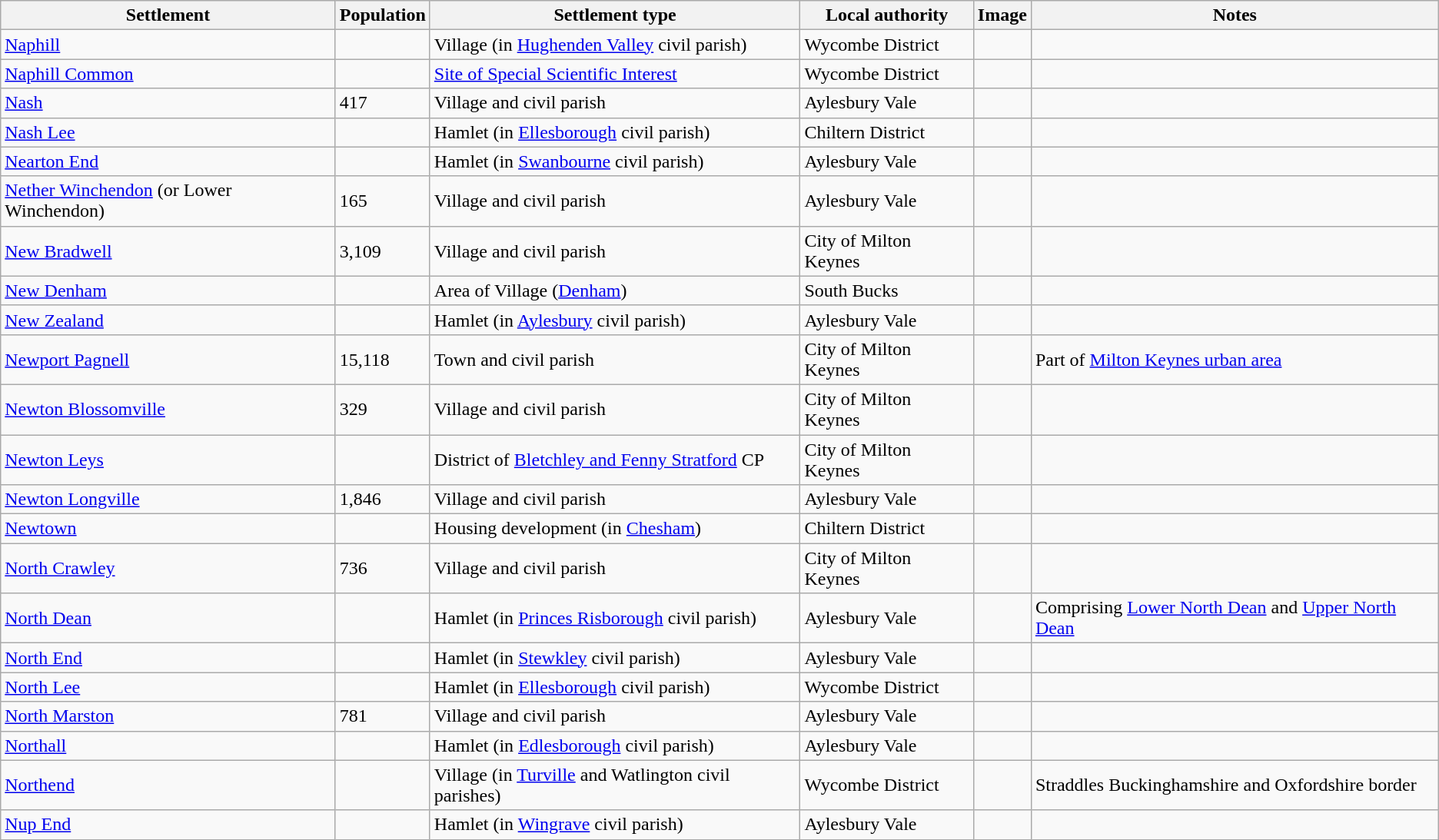<table class="wikitable sortable">
<tr>
<th style="font-weight: bold;">Settlement</th>
<th style="font-weight: bold;">Population</th>
<th style="font-weight: bold;">Settlement type</th>
<th style="font-weight: bold;">Local authority</th>
<th style="font-weight: bold;">Image</th>
<th style="font-weight: bold;">Notes</th>
</tr>
<tr>
<td><a href='#'>Naphill</a></td>
<td></td>
<td>Village (in <a href='#'>Hughenden Valley</a> civil parish)</td>
<td>Wycombe District</td>
<td></td>
<td></td>
</tr>
<tr>
<td><a href='#'>Naphill Common</a></td>
<td></td>
<td><a href='#'>Site of Special Scientific Interest</a></td>
<td>Wycombe District</td>
<td></td>
<td></td>
</tr>
<tr>
<td><a href='#'>Nash</a></td>
<td>417</td>
<td>Village and civil parish</td>
<td>Aylesbury Vale</td>
<td></td>
<td></td>
</tr>
<tr>
<td><a href='#'>Nash Lee</a></td>
<td></td>
<td>Hamlet (in <a href='#'>Ellesborough</a> civil parish)</td>
<td>Chiltern District</td>
<td></td>
<td></td>
</tr>
<tr>
<td><a href='#'>Nearton End</a></td>
<td></td>
<td>Hamlet (in <a href='#'>Swanbourne</a> civil parish)</td>
<td>Aylesbury Vale</td>
<td></td>
<td></td>
</tr>
<tr>
<td><a href='#'>Nether Winchendon</a> (or Lower Winchendon)</td>
<td>165</td>
<td>Village and civil parish</td>
<td>Aylesbury Vale</td>
<td></td>
<td></td>
</tr>
<tr>
<td><a href='#'>New Bradwell</a></td>
<td>3,109</td>
<td>Village and civil parish</td>
<td>City of Milton Keynes</td>
<td></td>
<td></td>
</tr>
<tr>
<td><a href='#'>New Denham</a></td>
<td></td>
<td>Area of Village (<a href='#'>Denham</a>)</td>
<td>South Bucks</td>
<td></td>
<td></td>
</tr>
<tr>
<td><a href='#'>New Zealand</a></td>
<td></td>
<td>Hamlet (in <a href='#'>Aylesbury</a> civil parish)</td>
<td>Aylesbury Vale</td>
<td></td>
<td></td>
</tr>
<tr>
<td><a href='#'>Newport Pagnell</a></td>
<td>15,118</td>
<td>Town and civil parish</td>
<td>City of Milton Keynes</td>
<td></td>
<td>Part of <a href='#'>Milton Keynes urban area</a></td>
</tr>
<tr>
<td><a href='#'>Newton Blossomville</a></td>
<td>329</td>
<td>Village and civil parish</td>
<td>City of Milton Keynes</td>
<td></td>
<td></td>
</tr>
<tr>
<td><a href='#'>Newton Leys</a></td>
<td></td>
<td>District of <a href='#'>Bletchley and Fenny Stratford</a> CP</td>
<td>City of Milton Keynes</td>
<td></td>
<td></td>
</tr>
<tr>
<td><a href='#'>Newton Longville</a></td>
<td>1,846</td>
<td>Village and civil parish</td>
<td>Aylesbury Vale</td>
<td></td>
<td></td>
</tr>
<tr>
<td><a href='#'>Newtown</a></td>
<td></td>
<td>Housing development (in <a href='#'>Chesham</a>)</td>
<td>Chiltern District</td>
<td></td>
<td></td>
</tr>
<tr>
<td><a href='#'>North Crawley</a></td>
<td>736</td>
<td>Village and civil parish</td>
<td>City of Milton Keynes</td>
<td></td>
<td></td>
</tr>
<tr>
<td><a href='#'>North Dean</a></td>
<td></td>
<td>Hamlet (in <a href='#'>Princes Risborough</a> civil parish)</td>
<td>Aylesbury Vale</td>
<td></td>
<td>Comprising <a href='#'>Lower North Dean</a> and <a href='#'>Upper North Dean</a></td>
</tr>
<tr>
<td><a href='#'>North End</a></td>
<td></td>
<td>Hamlet (in <a href='#'>Stewkley</a> civil parish)</td>
<td>Aylesbury Vale</td>
<td></td>
<td></td>
</tr>
<tr>
<td><a href='#'>North Lee</a></td>
<td></td>
<td>Hamlet (in <a href='#'>Ellesborough</a> civil parish)</td>
<td>Wycombe District</td>
<td></td>
<td></td>
</tr>
<tr>
<td><a href='#'>North Marston</a></td>
<td>781</td>
<td>Village and civil parish</td>
<td>Aylesbury Vale</td>
<td></td>
<td></td>
</tr>
<tr>
<td><a href='#'>Northall</a></td>
<td></td>
<td>Hamlet (in <a href='#'>Edlesborough</a> civil parish)</td>
<td>Aylesbury Vale</td>
<td></td>
<td></td>
</tr>
<tr>
<td><a href='#'>Northend</a></td>
<td></td>
<td>Village (in <a href='#'>Turville</a> and Watlington civil parishes)</td>
<td>Wycombe District</td>
<td></td>
<td>Straddles Buckinghamshire and Oxfordshire border</td>
</tr>
<tr>
<td><a href='#'>Nup End</a></td>
<td></td>
<td>Hamlet (in <a href='#'>Wingrave</a> civil parish)</td>
<td>Aylesbury Vale</td>
<td></td>
<td></td>
</tr>
</table>
